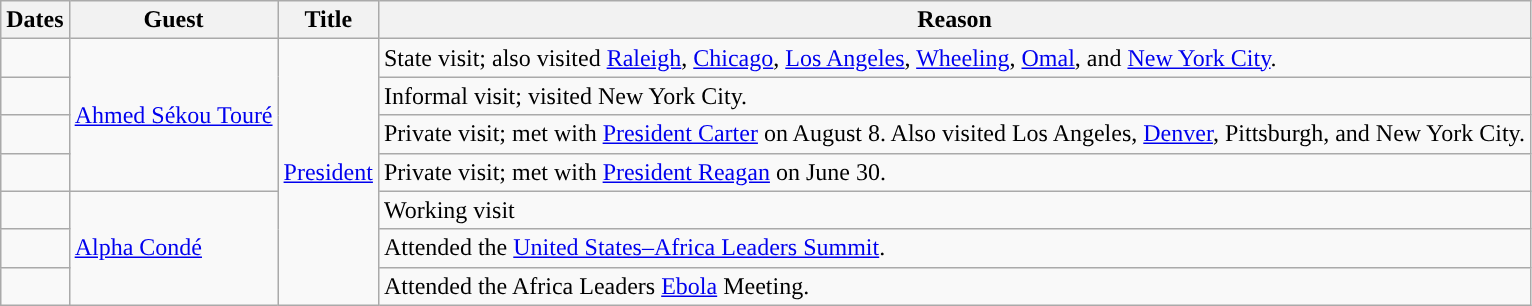<table class="wikitable sortable">
<tr>
<th>Dates</th>
<th>Guest</th>
<th>Title</th>
<th>Reason</th>
</tr>
<tr>
<td></td>
<td rowspan=4><a href='#'>Ahmed Sékou Touré</a></td>
<td rowspan=7><a href='#'>President</a></td>
<td>State visit; also visited <a href='#'>Raleigh</a>, <a href='#'>Chicago</a>, <a href='#'>Los Angeles</a>, <a href='#'>Wheeling</a>, <a href='#'>Omal</a>, and <a href='#'>New York City</a>.</td>
</tr>
<tr>
<td></td>
<td>Informal visit; visited New York City.</td>
</tr>
<tr>
<td></td>
<td>Private visit; met with <a href='#'>President Carter</a> on August 8. Also visited Los Angeles, <a href='#'>Denver</a>, Pittsburgh, and New York City.</td>
</tr>
<tr>
<td></td>
<td>Private visit; met with <a href='#'>President Reagan</a> on June 30.</td>
</tr>
<tr>
<td></td>
<td rowspan=3><a href='#'>Alpha Condé</a></td>
<td>Working visit</td>
</tr>
<tr>
<td></td>
<td>Attended the <a href='#'>United States–Africa Leaders Summit</a>.</td>
</tr>
<tr>
<td></td>
<td>Attended the Africa Leaders <a href='#'>Ebola</a> Meeting.</td>
</tr>
</table>
